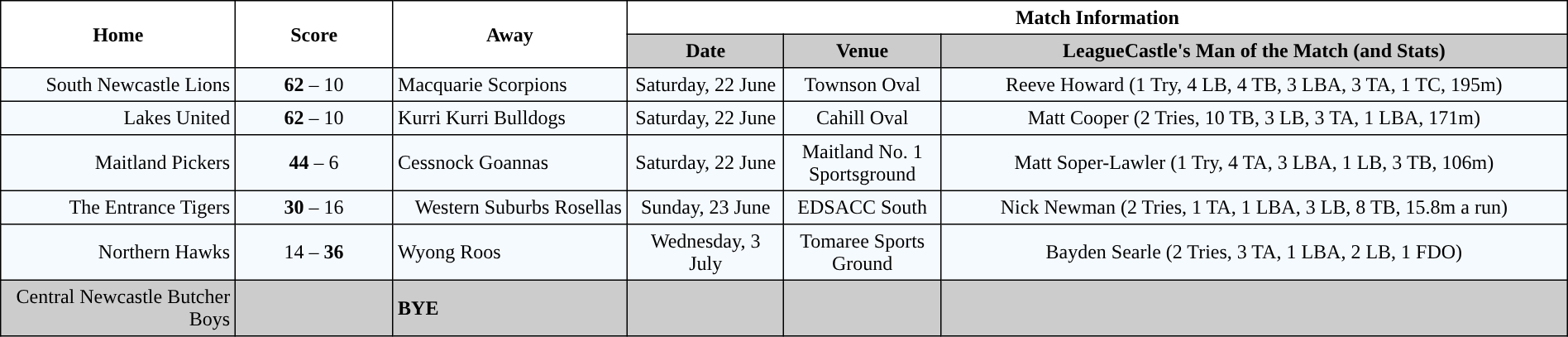<table width="100%" cellspacing="0" cellpadding="4" border="1" style="border-collapse:collapse;  text-align:center;">
<tr>
<th rowspan="2" width="15%">Home</th>
<th rowspan="2" width="10%">Score</th>
<th rowspan="2" width="15%">Away</th>
<th colspan="4">Match Information</th>
</tr>
<tr style="background:#CCCCCC">
<th width="10%">Date</th>
<th width="10%">Venue</th>
<th width="40%">LeagueCastle's Man of the Match (and Stats)</th>
</tr>
<tr style="text-align:center; background:#f5faff;">
<td align="right"> South Newcastle Lions</td>
<td><strong>62</strong> – 10</td>
<td align="left"> Macquarie Scorpions</td>
<td>Saturday, 22 June</td>
<td>Townson Oval</td>
<td>Reeve Howard  (1 Try, 4 LB, 4 TB, 3 LBA, 3 TA, 1 TC, 195m)</td>
</tr>
<tr style="text-align:center; background:#f5faff;">
<td align="right"> Lakes United</td>
<td><strong>62</strong> – 10</td>
<td align="left"> Kurri Kurri Bulldogs</td>
<td>Saturday, 22 June</td>
<td>Cahill Oval</td>
<td>Matt Cooper  (2 Tries, 10 TB, 3 LB, 3 TA, 1 LBA, 171m)</td>
</tr>
<tr style="text-align:center; background:#f5faff;">
<td align="right"> Maitland Pickers</td>
<td><strong>44</strong> – 6</td>
<td align="left"> Cessnock Goannas</td>
<td>Saturday, 22 June</td>
<td>Maitland No. 1 Sportsground</td>
<td>Matt Soper-Lawler  (1 Try, 4 TA, 3 LBA, 1 LB, 3 TB, 106m)</td>
</tr>
<tr style="text-align:center; background:#f5faff;">
<td align="right"> The Entrance Tigers</td>
<td><strong>30</strong> – 16</td>
<td align="right"> Western Suburbs Rosellas</td>
<td>Sunday, 23 June</td>
<td>EDSACC South</td>
<td>Nick Newman  (2 Tries, 1 TA, 1 LBA, 3 LB, 8 TB, 15.8m a run)</td>
</tr>
<tr style="text-align:center; background:#f5faff;">
<td align="right"> Northern Hawks</td>
<td>14 – <strong>36</strong></td>
<td align="left"> Wyong Roos</td>
<td>Wednesday, 3 July</td>
<td>Tomaree Sports Ground</td>
<td>Bayden Searle  (2 Tries, 3 TA, 1 LBA, 2 LB, 1 FDO)</td>
</tr>
<tr style="text-align:center; background:#CCCCCC;">
<td align="right"> Central Newcastle Butcher Boys</td>
<td></td>
<td align="left"><strong>BYE</strong></td>
<td></td>
<td></td>
<td></td>
</tr>
</table>
